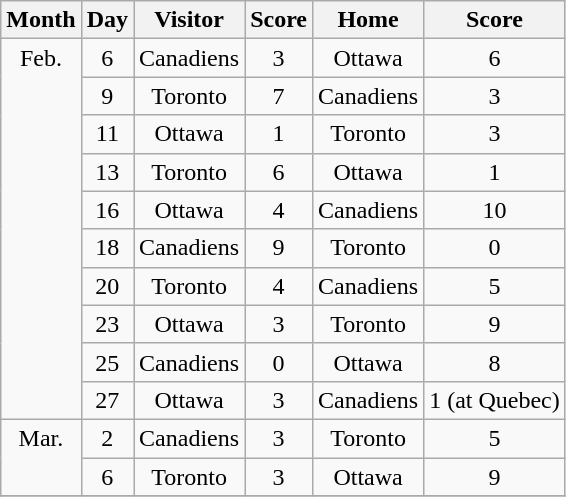<table class="wikitable" style="text-align:center;">
<tr>
<th>Month</th>
<th>Day</th>
<th>Visitor</th>
<th>Score</th>
<th>Home</th>
<th>Score</th>
</tr>
<tr>
<td rowspan=10 valign=top>Feb.</td>
<td>6</td>
<td>Canadiens</td>
<td>3</td>
<td>Ottawa</td>
<td>6</td>
</tr>
<tr>
<td>9</td>
<td>Toronto</td>
<td>7</td>
<td>Canadiens</td>
<td>3</td>
</tr>
<tr>
<td>11</td>
<td>Ottawa</td>
<td>1</td>
<td>Toronto</td>
<td>3</td>
</tr>
<tr>
<td>13</td>
<td>Toronto</td>
<td>6</td>
<td>Ottawa</td>
<td>1</td>
</tr>
<tr>
<td>16</td>
<td>Ottawa</td>
<td>4</td>
<td>Canadiens</td>
<td>10</td>
</tr>
<tr>
<td>18</td>
<td>Canadiens</td>
<td>9</td>
<td>Toronto</td>
<td>0</td>
</tr>
<tr>
<td>20</td>
<td>Toronto</td>
<td>4</td>
<td>Canadiens</td>
<td>5</td>
</tr>
<tr>
<td>23</td>
<td>Ottawa</td>
<td>3</td>
<td>Toronto</td>
<td>9</td>
</tr>
<tr>
<td>25</td>
<td>Canadiens</td>
<td>0</td>
<td>Ottawa</td>
<td>8</td>
</tr>
<tr>
<td>27</td>
<td>Ottawa</td>
<td>3</td>
<td>Canadiens</td>
<td>1 (at Quebec)</td>
</tr>
<tr>
<td rowspan=2 valign=top>Mar.</td>
<td>2</td>
<td>Canadiens</td>
<td>3</td>
<td>Toronto</td>
<td>5</td>
</tr>
<tr>
<td>6</td>
<td>Toronto</td>
<td>3</td>
<td>Ottawa</td>
<td>9</td>
</tr>
<tr>
</tr>
</table>
